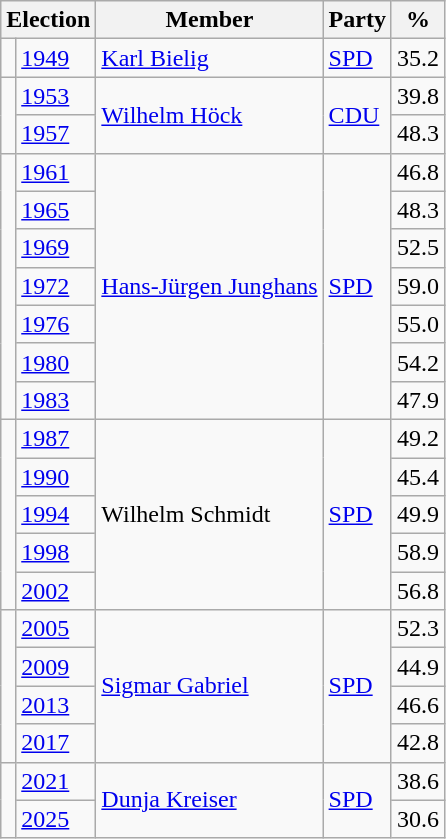<table class=wikitable>
<tr>
<th colspan=2>Election</th>
<th>Member</th>
<th>Party</th>
<th>%</th>
</tr>
<tr>
<td bgcolor=></td>
<td><a href='#'>1949</a></td>
<td><a href='#'>Karl Bielig</a></td>
<td><a href='#'>SPD</a></td>
<td align=right>35.2</td>
</tr>
<tr>
<td rowspan=2 bgcolor=></td>
<td><a href='#'>1953</a></td>
<td rowspan=2><a href='#'>Wilhelm Höck</a></td>
<td rowspan=2><a href='#'>CDU</a></td>
<td align=right>39.8</td>
</tr>
<tr>
<td><a href='#'>1957</a></td>
<td align=right>48.3</td>
</tr>
<tr>
<td rowspan=7 bgcolor=></td>
<td><a href='#'>1961</a></td>
<td rowspan=7><a href='#'>Hans-Jürgen Junghans</a></td>
<td rowspan=7><a href='#'>SPD</a></td>
<td align=right>46.8</td>
</tr>
<tr>
<td><a href='#'>1965</a></td>
<td align=right>48.3</td>
</tr>
<tr>
<td><a href='#'>1969</a></td>
<td align=right>52.5</td>
</tr>
<tr>
<td><a href='#'>1972</a></td>
<td align=right>59.0</td>
</tr>
<tr>
<td><a href='#'>1976</a></td>
<td align=right>55.0</td>
</tr>
<tr>
<td><a href='#'>1980</a></td>
<td align=right>54.2</td>
</tr>
<tr>
<td><a href='#'>1983</a></td>
<td align=right>47.9</td>
</tr>
<tr>
<td rowspan=5 bgcolor=></td>
<td><a href='#'>1987</a></td>
<td rowspan=5>Wilhelm Schmidt</td>
<td rowspan=5><a href='#'>SPD</a></td>
<td align=right>49.2</td>
</tr>
<tr>
<td><a href='#'>1990</a></td>
<td align=right>45.4</td>
</tr>
<tr>
<td><a href='#'>1994</a></td>
<td align=right>49.9</td>
</tr>
<tr>
<td><a href='#'>1998</a></td>
<td align=right>58.9</td>
</tr>
<tr>
<td><a href='#'>2002</a></td>
<td align=right>56.8</td>
</tr>
<tr>
<td rowspan=4 bgcolor=></td>
<td><a href='#'>2005</a></td>
<td rowspan=4><a href='#'>Sigmar Gabriel</a></td>
<td rowspan=4><a href='#'>SPD</a></td>
<td align=right>52.3</td>
</tr>
<tr>
<td><a href='#'>2009</a></td>
<td align=right>44.9</td>
</tr>
<tr>
<td><a href='#'>2013</a></td>
<td align=right>46.6</td>
</tr>
<tr>
<td><a href='#'>2017</a></td>
<td align=right>42.8</td>
</tr>
<tr>
<td rowspan=2 bgcolor=></td>
<td><a href='#'>2021</a></td>
<td rowspan=2><a href='#'>Dunja Kreiser</a></td>
<td rowspan=2><a href='#'>SPD</a></td>
<td align=right>38.6</td>
</tr>
<tr>
<td><a href='#'>2025</a></td>
<td align=right>30.6</td>
</tr>
</table>
